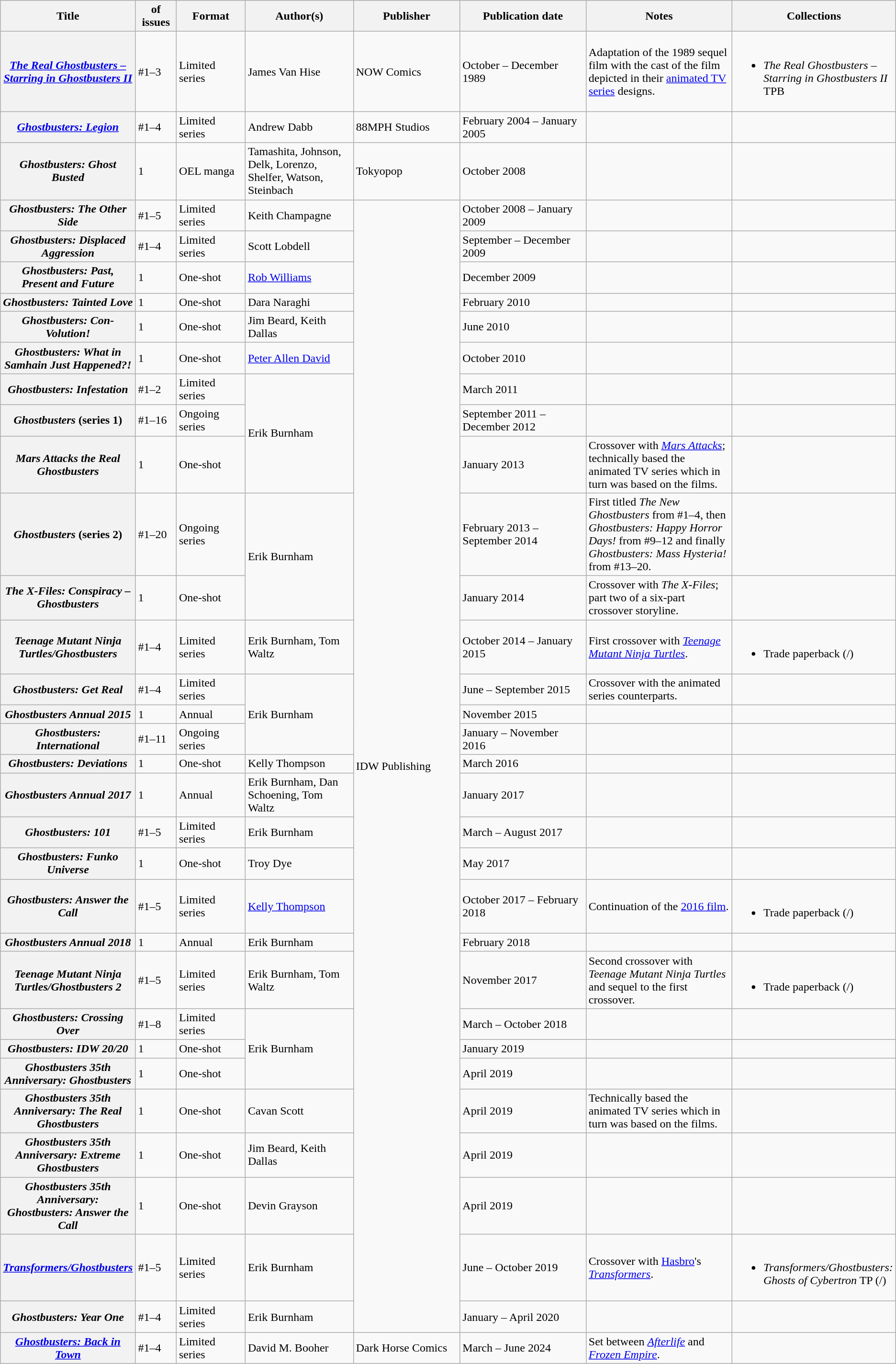<table class="wikitable">
<tr>
<th>Title</th>
<th style="width:40pt"> of issues</th>
<th style="width:75pt">Format</th>
<th style="width:125pt">Author(s)</th>
<th style="width:125pt">Publisher</th>
<th style="width:150pt">Publication date</th>
<th style="width:175pt">Notes</th>
<th>Collections</th>
</tr>
<tr>
<th><em><a href='#'>The Real Ghostbusters – Starring in Ghostbusters II</a></em></th>
<td>#1–3</td>
<td>Limited series</td>
<td>James Van Hise</td>
<td>NOW Comics</td>
<td>October – December 1989</td>
<td>Adaptation of the 1989 sequel film with the cast of the film depicted in their <a href='#'>animated TV series</a> designs.</td>
<td><br><ul><li><em>The Real Ghostbusters – Starring in Ghostbusters II</em> TPB</li></ul></td>
</tr>
<tr>
<th><em><a href='#'>Ghostbusters: Legion</a></em></th>
<td>#1–4</td>
<td>Limited series</td>
<td>Andrew Dabb</td>
<td>88MPH Studios</td>
<td>February 2004 – January 2005</td>
<td></td>
<td></td>
</tr>
<tr>
<th><em>Ghostbusters: Ghost Busted</em></th>
<td>1</td>
<td>OEL manga</td>
<td>Tamashita, Johnson, Delk, Lorenzo, Shelfer, Watson, Steinbach</td>
<td>Tokyopop</td>
<td>October 2008</td>
<td></td>
<td></td>
</tr>
<tr>
<th><em>Ghostbusters: The Other Side</em></th>
<td>#1–5</td>
<td>Limited series</td>
<td>Keith Champagne</td>
<td rowspan="30">IDW Publishing</td>
<td>October 2008 – January 2009</td>
<td></td>
<td></td>
</tr>
<tr>
<th><em>Ghostbusters: Displaced Aggression</em></th>
<td>#1–4</td>
<td>Limited series</td>
<td>Scott Lobdell</td>
<td>September – December 2009</td>
<td></td>
<td></td>
</tr>
<tr>
<th><em>Ghostbusters: Past, Present and Future</em></th>
<td>1</td>
<td>One-shot</td>
<td><a href='#'>Rob Williams</a></td>
<td>December 2009</td>
<td></td>
<td></td>
</tr>
<tr>
<th><em>Ghostbusters: Tainted Love</em></th>
<td>1</td>
<td>One-shot</td>
<td>Dara Naraghi</td>
<td>February 2010</td>
<td></td>
<td></td>
</tr>
<tr>
<th><em>Ghostbusters: Con-Volution!</em></th>
<td>1</td>
<td>One-shot</td>
<td>Jim Beard, Keith Dallas</td>
<td>June 2010</td>
<td></td>
<td></td>
</tr>
<tr>
<th><em>Ghostbusters: What in Samhain Just Happened?!</em></th>
<td>1</td>
<td>One-shot</td>
<td><a href='#'>Peter Allen David</a></td>
<td>October 2010</td>
<td></td>
<td></td>
</tr>
<tr>
<th><em>Ghostbusters: Infestation</em></th>
<td>#1–2</td>
<td>Limited series</td>
<td rowspan="3">Erik Burnham</td>
<td>March 2011</td>
<td></td>
<td></td>
</tr>
<tr>
<th><em>Ghostbusters</em> (series 1)</th>
<td>#1–16</td>
<td>Ongoing series</td>
<td>September 2011 – December 2012</td>
<td></td>
<td></td>
</tr>
<tr>
<th><em>Mars Attacks the Real Ghostbusters</em></th>
<td>1</td>
<td>One-shot</td>
<td>January 2013</td>
<td>Crossover with <em><a href='#'>Mars Attacks</a></em>; technically based the animated TV series which in turn was based on the films.</td>
<td></td>
</tr>
<tr>
<th><em>Ghostbusters</em> (series 2)</th>
<td>#1–20</td>
<td>Ongoing series</td>
<td rowspan="2">Erik Burnham</td>
<td>February 2013 – September 2014</td>
<td>First titled <em>The New Ghostbusters</em> from #1–4, then <em>Ghostbusters: Happy Horror Days!</em> from #9–12 and finally <em>Ghostbusters: Mass Hysteria!</em>  from #13–20.</td>
<td></td>
</tr>
<tr>
<th><em>The X-Files: Conspiracy – Ghostbusters</em></th>
<td>1</td>
<td>One-shot</td>
<td>January 2014</td>
<td>Crossover with <em>The X-Files</em>; part two of a six-part crossover storyline.</td>
<td></td>
</tr>
<tr>
<th><em>Teenage Mutant Ninja Turtles/Ghostbusters</em></th>
<td>#1–4</td>
<td>Limited series</td>
<td>Erik Burnham, Tom Waltz</td>
<td>October 2014 – January 2015</td>
<td>First crossover with <em><a href='#'>Teenage Mutant Ninja Turtles</a></em>.</td>
<td><br><ul><li>Trade paperback (/)</li></ul></td>
</tr>
<tr>
<th><em>Ghostbusters: Get Real</em></th>
<td>#1–4</td>
<td>Limited series</td>
<td rowspan="3">Erik Burnham</td>
<td>June – September 2015</td>
<td>Crossover with the animated series counterparts.</td>
<td></td>
</tr>
<tr>
<th><em>Ghostbusters Annual 2015</em></th>
<td>1</td>
<td>Annual</td>
<td>November 2015</td>
<td></td>
<td></td>
</tr>
<tr>
<th><em>Ghostbusters: International</em></th>
<td>#1–11</td>
<td>Ongoing series</td>
<td>January – November 2016</td>
<td></td>
<td></td>
</tr>
<tr>
<th><em>Ghostbusters: Deviations</em></th>
<td>1</td>
<td>One-shot</td>
<td>Kelly Thompson</td>
<td>March 2016</td>
<td></td>
<td></td>
</tr>
<tr>
<th><em>Ghostbusters Annual 2017</em></th>
<td>1</td>
<td>Annual</td>
<td>Erik Burnham, Dan Schoening, Tom Waltz</td>
<td>January 2017</td>
<td></td>
<td></td>
</tr>
<tr>
<th><em>Ghostbusters: 101</em></th>
<td>#1–5</td>
<td>Limited series</td>
<td>Erik Burnham</td>
<td>March – August 2017</td>
<td></td>
<td></td>
</tr>
<tr>
<th><em>Ghostbusters: Funko Universe</em></th>
<td>1</td>
<td>One-shot</td>
<td>Troy Dye</td>
<td>May 2017</td>
<td></td>
<td></td>
</tr>
<tr>
<th><em>Ghostbusters: Answer the Call</em></th>
<td>#1–5</td>
<td>Limited series</td>
<td><a href='#'>Kelly Thompson</a></td>
<td>October 2017 – February 2018</td>
<td>Continuation of the <a href='#'>2016 film</a>.</td>
<td><br><ul><li>Trade paperback (/)</li></ul></td>
</tr>
<tr>
<th><em>Ghostbusters Annual 2018</em></th>
<td>1</td>
<td>Annual</td>
<td>Erik Burnham</td>
<td>February 2018</td>
<td></td>
<td></td>
</tr>
<tr>
<th><em>Teenage Mutant Ninja Turtles/Ghostbusters 2</em></th>
<td>#1–5</td>
<td>Limited series</td>
<td>Erik Burnham, Tom Waltz</td>
<td>November 2017</td>
<td>Second crossover with <em>Teenage Mutant Ninja Turtles</em> and sequel to the first crossover.</td>
<td><br><ul><li>Trade paperback (/)</li></ul></td>
</tr>
<tr>
<th><em>Ghostbusters: Crossing Over</em></th>
<td>#1–8</td>
<td>Limited series</td>
<td rowspan="3">Erik Burnham</td>
<td>March – October 2018</td>
<td></td>
<td></td>
</tr>
<tr>
<th><em>Ghostbusters: IDW 20/20</em></th>
<td>1</td>
<td>One-shot</td>
<td>January 2019</td>
<td></td>
<td></td>
</tr>
<tr>
<th><em>Ghostbusters 35th Anniversary: Ghostbusters</em></th>
<td>1</td>
<td>One-shot</td>
<td>April 2019</td>
<td></td>
<td></td>
</tr>
<tr>
<th><em>Ghostbusters 35th Anniversary: The Real Ghostbusters</em></th>
<td>1</td>
<td>One-shot</td>
<td>Cavan Scott</td>
<td>April 2019</td>
<td>Technically based the animated TV series which in turn was based on the films.</td>
<td></td>
</tr>
<tr>
<th><em>Ghostbusters 35th Anniversary: Extreme Ghostbusters</em></th>
<td>1</td>
<td>One-shot</td>
<td>Jim Beard, Keith Dallas</td>
<td>April 2019</td>
<td></td>
<td></td>
</tr>
<tr>
<th><em>Ghostbusters 35th Anniversary: Ghostbusters: Answer the Call</em></th>
<td>1</td>
<td>One-shot</td>
<td>Devin Grayson</td>
<td>April 2019</td>
<td></td>
<td></td>
</tr>
<tr>
<th><em><a href='#'>Transformers/Ghostbusters</a></em></th>
<td>#1–5</td>
<td>Limited series</td>
<td>Erik Burnham</td>
<td>June – October 2019</td>
<td>Crossover with <a href='#'>Hasbro</a>'s <em><a href='#'>Transformers</a></em>.</td>
<td><br><ul><li><em>Transformers/Ghostbusters: Ghosts of Cybertron</em> TP (/)</li></ul></td>
</tr>
<tr>
<th><em>Ghostbusters: Year One</em></th>
<td>#1–4</td>
<td>Limited series</td>
<td>Erik Burnham</td>
<td>January – April 2020</td>
<td></td>
<td></td>
</tr>
<tr>
<th><em><a href='#'>Ghostbusters: Back in Town</a></em></th>
<td>#1–4</td>
<td>Limited series</td>
<td>David M. Booher</td>
<td>Dark Horse Comics</td>
<td>March – June 2024</td>
<td>Set between <em><a href='#'>Afterlife</a></em> and <em><a href='#'>Frozen Empire</a></em>.</td>
<td></td>
</tr>
</table>
